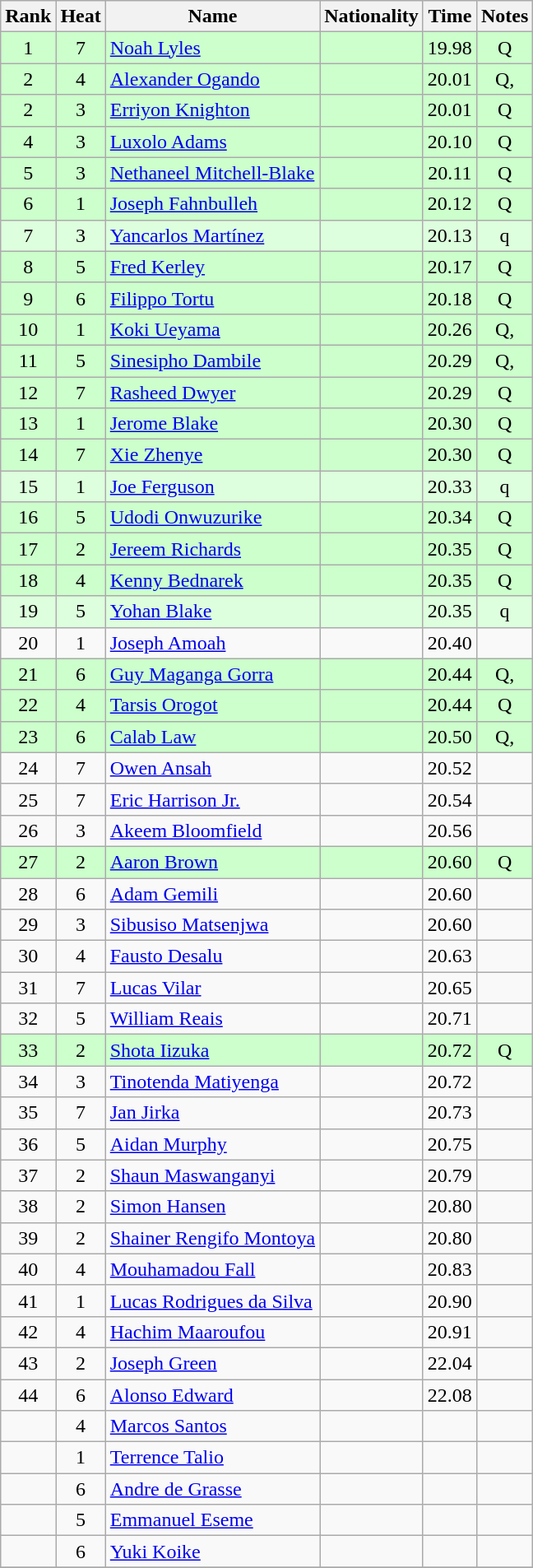<table class="wikitable sortable" style="text-align:center">
<tr>
<th>Rank</th>
<th>Heat</th>
<th>Name</th>
<th>Nationality</th>
<th>Time</th>
<th>Notes</th>
</tr>
<tr bgcolor=ccffcc>
<td>1</td>
<td>7</td>
<td align=left><a href='#'>Noah Lyles</a></td>
<td align=left></td>
<td>19.98</td>
<td>Q</td>
</tr>
<tr bgcolor=ccffcc>
<td>2</td>
<td>4</td>
<td align=left><a href='#'>Alexander Ogando</a></td>
<td align=left></td>
<td>20.01</td>
<td>Q, </td>
</tr>
<tr bgcolor=ccffcc>
<td>2</td>
<td>3</td>
<td align=left><a href='#'>Erriyon Knighton</a></td>
<td align=left></td>
<td>20.01</td>
<td>Q</td>
</tr>
<tr bgcolor=ccffcc>
<td>4</td>
<td>3</td>
<td align=left><a href='#'>Luxolo Adams</a></td>
<td align=left></td>
<td>20.10</td>
<td>Q</td>
</tr>
<tr bgcolor=ccffcc>
<td>5</td>
<td>3</td>
<td align=left><a href='#'>Nethaneel Mitchell-Blake</a></td>
<td align=left></td>
<td>20.11</td>
<td>Q</td>
</tr>
<tr bgcolor=ccffcc>
<td>6</td>
<td>1</td>
<td align=left><a href='#'>Joseph Fahnbulleh</a></td>
<td align=left></td>
<td>20.12</td>
<td>Q</td>
</tr>
<tr bgcolor=ddffdd>
<td>7</td>
<td>3</td>
<td align=left><a href='#'>Yancarlos Martínez</a></td>
<td align=left></td>
<td>20.13</td>
<td>q</td>
</tr>
<tr bgcolor=ccffcc>
<td>8</td>
<td>5</td>
<td align=left><a href='#'>Fred Kerley</a></td>
<td align=left></td>
<td>20.17</td>
<td>Q</td>
</tr>
<tr bgcolor=ccffcc>
<td>9</td>
<td>6</td>
<td align=left><a href='#'>Filippo Tortu</a></td>
<td align=left></td>
<td>20.18</td>
<td>Q</td>
</tr>
<tr bgcolor=ccffcc>
<td>10</td>
<td>1</td>
<td align=left><a href='#'>Koki Ueyama</a></td>
<td align=left></td>
<td>20.26</td>
<td>Q, </td>
</tr>
<tr bgcolor=ccffcc>
<td>11</td>
<td>5</td>
<td align=left><a href='#'>Sinesipho Dambile</a></td>
<td align=left></td>
<td>20.29</td>
<td>Q, </td>
</tr>
<tr bgcolor=ccffcc>
<td>12</td>
<td>7</td>
<td align=left><a href='#'>Rasheed Dwyer</a></td>
<td align=left></td>
<td>20.29</td>
<td>Q</td>
</tr>
<tr bgcolor=ccffcc>
<td>13</td>
<td>1</td>
<td align=left><a href='#'>Jerome Blake</a></td>
<td align=left></td>
<td>20.30</td>
<td>Q</td>
</tr>
<tr bgcolor=ccffcc>
<td>14</td>
<td>7</td>
<td align=left><a href='#'>Xie Zhenye</a></td>
<td align=left></td>
<td>20.30</td>
<td>Q</td>
</tr>
<tr bgcolor=ddffdd>
<td>15</td>
<td>1</td>
<td align=left><a href='#'>Joe Ferguson</a></td>
<td align=left></td>
<td>20.33</td>
<td>q</td>
</tr>
<tr bgcolor=ccffcc>
<td>16</td>
<td>5</td>
<td align=left><a href='#'>Udodi Onwuzurike</a></td>
<td align=left></td>
<td>20.34</td>
<td>Q</td>
</tr>
<tr bgcolor=ccffcc>
<td>17</td>
<td>2</td>
<td align=left><a href='#'>Jereem Richards</a></td>
<td align=left></td>
<td>20.35</td>
<td>Q</td>
</tr>
<tr bgcolor=ccffcc>
<td>18</td>
<td>4</td>
<td align=left><a href='#'>Kenny Bednarek</a></td>
<td align=left></td>
<td>20.35</td>
<td>Q</td>
</tr>
<tr bgcolor=ddffdd>
<td>19</td>
<td>5</td>
<td align=left><a href='#'>Yohan Blake</a></td>
<td align=left></td>
<td>20.35</td>
<td>q</td>
</tr>
<tr>
<td>20</td>
<td>1</td>
<td align=left><a href='#'>Joseph Amoah</a></td>
<td align=left></td>
<td>20.40</td>
<td></td>
</tr>
<tr bgcolor=ccffcc>
<td>21</td>
<td>6</td>
<td align=left><a href='#'>Guy Maganga Gorra</a></td>
<td align=left></td>
<td>20.44</td>
<td>Q, </td>
</tr>
<tr bgcolor=ccffcc>
<td>22</td>
<td>4</td>
<td align=left><a href='#'>Tarsis Orogot</a></td>
<td align=left></td>
<td>20.44</td>
<td>Q</td>
</tr>
<tr bgcolor=ccffcc>
<td>23</td>
<td>6</td>
<td align=left><a href='#'>Calab Law</a></td>
<td align=left></td>
<td>20.50</td>
<td>Q, </td>
</tr>
<tr>
<td>24</td>
<td>7</td>
<td align=left><a href='#'>Owen Ansah</a></td>
<td align=left></td>
<td>20.52</td>
<td></td>
</tr>
<tr>
<td>25</td>
<td>7</td>
<td align=left><a href='#'>Eric Harrison Jr.</a></td>
<td align=left></td>
<td>20.54</td>
<td></td>
</tr>
<tr>
<td>26</td>
<td>3</td>
<td align=left><a href='#'>Akeem Bloomfield</a></td>
<td align=left></td>
<td>20.56</td>
<td></td>
</tr>
<tr bgcolor=ccffcc>
<td>27</td>
<td>2</td>
<td align=left><a href='#'>Aaron Brown</a></td>
<td align=left></td>
<td>20.60</td>
<td>Q</td>
</tr>
<tr>
<td>28</td>
<td>6</td>
<td align=left><a href='#'>Adam Gemili</a></td>
<td align=left></td>
<td>20.60</td>
<td></td>
</tr>
<tr>
<td>29</td>
<td>3</td>
<td align=left><a href='#'>Sibusiso Matsenjwa</a></td>
<td align=left></td>
<td>20.60</td>
<td></td>
</tr>
<tr>
<td>30</td>
<td>4</td>
<td align=left><a href='#'>Fausto Desalu</a></td>
<td align=left></td>
<td>20.63</td>
<td></td>
</tr>
<tr>
<td>31</td>
<td>7</td>
<td align=left><a href='#'>Lucas Vilar</a></td>
<td align=left></td>
<td>20.65</td>
<td></td>
</tr>
<tr>
<td>32</td>
<td>5</td>
<td align=left><a href='#'>William Reais</a></td>
<td align=left></td>
<td>20.71</td>
<td></td>
</tr>
<tr bgcolor=ccffcc>
<td>33</td>
<td>2</td>
<td align=left><a href='#'>Shota Iizuka</a></td>
<td align=left></td>
<td>20.72</td>
<td>Q</td>
</tr>
<tr>
<td>34</td>
<td>3</td>
<td align=left><a href='#'>Tinotenda Matiyenga</a></td>
<td align=left></td>
<td>20.72</td>
<td></td>
</tr>
<tr>
<td>35</td>
<td>7</td>
<td align=left><a href='#'>Jan Jirka</a></td>
<td align=left></td>
<td>20.73</td>
<td></td>
</tr>
<tr>
<td>36</td>
<td>5</td>
<td align=left><a href='#'>Aidan Murphy</a></td>
<td align=left></td>
<td>20.75</td>
<td></td>
</tr>
<tr>
<td>37</td>
<td>2</td>
<td align=left><a href='#'>Shaun Maswanganyi</a></td>
<td align=left></td>
<td>20.79</td>
<td></td>
</tr>
<tr>
<td>38</td>
<td>2</td>
<td align=left><a href='#'>Simon Hansen</a></td>
<td align=left></td>
<td>20.80</td>
<td></td>
</tr>
<tr>
<td>39</td>
<td>2</td>
<td align=left><a href='#'>Shainer Rengifo Montoya</a></td>
<td align=left></td>
<td>20.80</td>
<td></td>
</tr>
<tr>
<td>40</td>
<td>4</td>
<td align=left><a href='#'>Mouhamadou Fall</a></td>
<td align="left"></td>
<td>20.83</td>
<td></td>
</tr>
<tr>
<td>41</td>
<td>1</td>
<td align=left><a href='#'>Lucas Rodrigues da Silva</a></td>
<td align=left></td>
<td>20.90</td>
<td></td>
</tr>
<tr>
<td>42</td>
<td>4</td>
<td align=left><a href='#'>Hachim Maaroufou</a></td>
<td align=left></td>
<td>20.91</td>
<td></td>
</tr>
<tr>
<td>43</td>
<td>2</td>
<td align=left><a href='#'>Joseph Green</a></td>
<td align=left></td>
<td>22.04</td>
<td></td>
</tr>
<tr>
<td>44</td>
<td>6</td>
<td align=left><a href='#'>Alonso Edward</a></td>
<td align=left></td>
<td>22.08</td>
<td></td>
</tr>
<tr>
<td></td>
<td>4</td>
<td align=left><a href='#'>Marcos Santos</a></td>
<td align="left"></td>
<td></td>
<td></td>
</tr>
<tr>
<td></td>
<td>1</td>
<td align=left><a href='#'>Terrence Talio</a></td>
<td align=left></td>
<td></td>
<td></td>
</tr>
<tr>
<td></td>
<td>6</td>
<td align=left><a href='#'>Andre de Grasse</a></td>
<td align=left></td>
<td></td>
<td></td>
</tr>
<tr>
<td></td>
<td>5</td>
<td align=left><a href='#'>Emmanuel Eseme</a></td>
<td align=left></td>
<td></td>
<td></td>
</tr>
<tr>
<td></td>
<td>6</td>
<td align=left><a href='#'>Yuki Koike</a></td>
<td align=left></td>
<td></td>
<td></td>
</tr>
<tr>
</tr>
</table>
